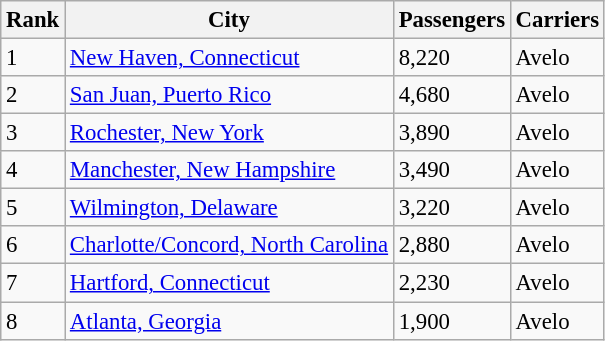<table class="wikitable sortable" style="font-size: 95%; text-align:left;">
<tr>
<th>Rank</th>
<th>City</th>
<th>Passengers</th>
<th>Carriers</th>
</tr>
<tr>
<td>1</td>
<td> <a href='#'>New Haven, Connecticut</a></td>
<td>8,220</td>
<td>Avelo</td>
</tr>
<tr>
<td>2</td>
<td> <a href='#'>San Juan, Puerto Rico</a></td>
<td>4,680</td>
<td>Avelo</td>
</tr>
<tr>
<td>3</td>
<td> <a href='#'>Rochester, New York</a></td>
<td>3,890</td>
<td>Avelo</td>
</tr>
<tr>
<td>4</td>
<td> <a href='#'>Manchester, New Hampshire</a></td>
<td>3,490</td>
<td>Avelo</td>
</tr>
<tr>
<td>5</td>
<td> <a href='#'>Wilmington, Delaware</a></td>
<td>3,220</td>
<td>Avelo</td>
</tr>
<tr>
<td>6</td>
<td> <a href='#'>Charlotte/Concord, North Carolina</a></td>
<td>2,880</td>
<td>Avelo</td>
</tr>
<tr>
<td>7</td>
<td> <a href='#'>Hartford, Connecticut</a></td>
<td>2,230</td>
<td>Avelo</td>
</tr>
<tr>
<td>8</td>
<td> <a href='#'>Atlanta, Georgia</a></td>
<td>1,900</td>
<td>Avelo</td>
</tr>
</table>
